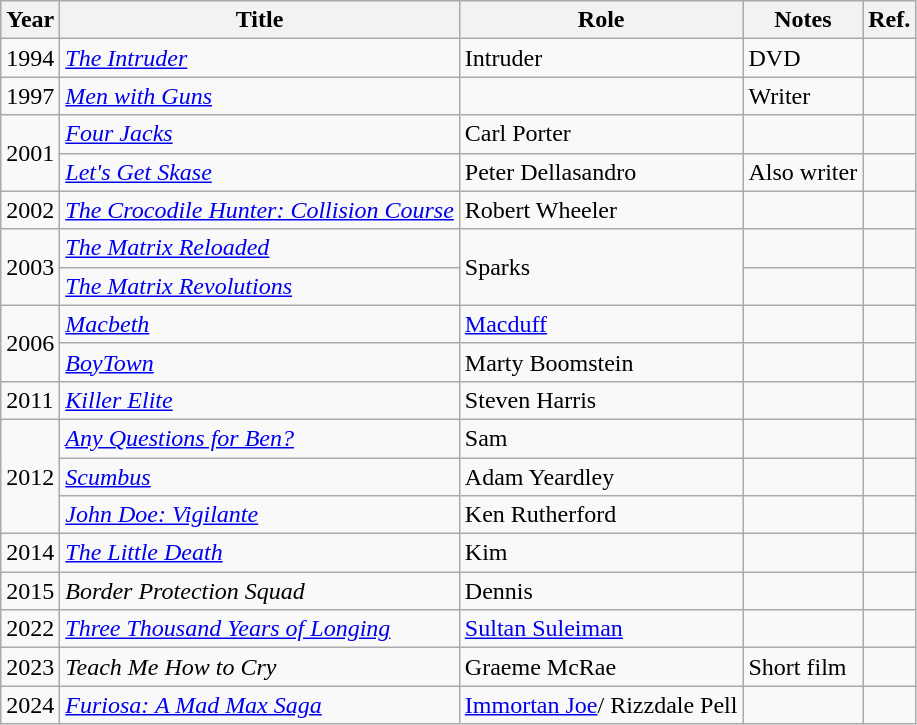<table class="wikitable sortable">
<tr>
<th>Year</th>
<th>Title</th>
<th>Role</th>
<th class="unsortable">Notes</th>
<th>Ref.</th>
</tr>
<tr>
<td>1994</td>
<td><em><a href='#'>The Intruder</a></em></td>
<td>Intruder</td>
<td>DVD</td>
<td></td>
</tr>
<tr>
<td>1997</td>
<td><em><a href='#'>Men with Guns</a></em></td>
<td></td>
<td>Writer</td>
<td></td>
</tr>
<tr>
<td rowspan="2">2001</td>
<td><em><a href='#'>Four Jacks</a></em></td>
<td>Carl Porter</td>
<td></td>
<td></td>
</tr>
<tr>
<td><em><a href='#'>Let's Get Skase</a></em></td>
<td>Peter Dellasandro</td>
<td>Also writer</td>
<td></td>
</tr>
<tr>
<td>2002</td>
<td><em><a href='#'>The Crocodile Hunter: Collision Course</a></em></td>
<td>Robert Wheeler</td>
<td></td>
<td></td>
</tr>
<tr>
<td rowspan="2">2003</td>
<td><em><a href='#'>The Matrix Reloaded</a></em></td>
<td rowspan="2">Sparks</td>
<td></td>
<td></td>
</tr>
<tr>
<td><em><a href='#'>The Matrix Revolutions</a></em></td>
<td></td>
<td></td>
</tr>
<tr>
<td rowspan="2">2006</td>
<td><em><a href='#'>Macbeth</a></em></td>
<td><a href='#'>Macduff</a></td>
<td></td>
<td></td>
</tr>
<tr>
<td><em><a href='#'>BoyTown</a></em></td>
<td>Marty Boomstein</td>
<td></td>
<td></td>
</tr>
<tr>
<td>2011</td>
<td><em><a href='#'>Killer Elite</a></em></td>
<td>Steven Harris</td>
<td></td>
<td></td>
</tr>
<tr>
<td rowspan="3">2012</td>
<td><em><a href='#'>Any Questions for Ben?</a></em></td>
<td>Sam</td>
<td></td>
<td></td>
</tr>
<tr>
<td><em><a href='#'>Scumbus</a></em></td>
<td>Adam Yeardley</td>
<td></td>
<td></td>
</tr>
<tr>
<td><em><a href='#'>John Doe: Vigilante</a></em></td>
<td>Ken Rutherford</td>
<td></td>
<td></td>
</tr>
<tr>
<td>2014</td>
<td><em><a href='#'>The Little Death</a></em></td>
<td>Kim</td>
<td></td>
<td></td>
</tr>
<tr>
<td>2015</td>
<td><em>Border Protection Squad</em></td>
<td>Dennis</td>
<td></td>
<td></td>
</tr>
<tr>
<td>2022</td>
<td><em><a href='#'>Three Thousand Years of Longing</a></em></td>
<td><a href='#'>Sultan Suleiman</a></td>
<td></td>
<td></td>
</tr>
<tr>
<td>2023</td>
<td><em>Teach Me How to Cry</em></td>
<td>Graeme McRae</td>
<td>Short film</td>
<td></td>
</tr>
<tr>
<td>2024</td>
<td><em><a href='#'>Furiosa: A Mad Max Saga</a></em></td>
<td><a href='#'>Immortan Joe</a>/ Rizzdale Pell</td>
<td></td>
<td></td>
</tr>
</table>
